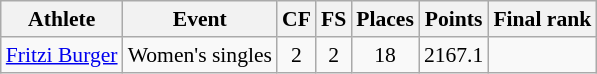<table class="wikitable" border="1" style="font-size:90%">
<tr>
<th>Athlete</th>
<th>Event</th>
<th>CF</th>
<th>FS</th>
<th>Places</th>
<th>Points</th>
<th>Final rank</th>
</tr>
<tr align=center>
<td align=left><a href='#'>Fritzi Burger</a></td>
<td>Women's singles</td>
<td>2</td>
<td>2</td>
<td>18</td>
<td>2167.1</td>
<td></td>
</tr>
</table>
